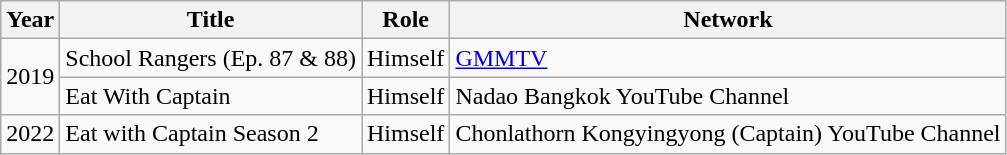<table class="wikitable">
<tr>
<th>Year</th>
<th>Title</th>
<th>Role</th>
<th>Network</th>
</tr>
<tr>
<td rowspan="2">2019</td>
<td>School Rangers (Ep. 87 & 88)</td>
<td>Himself</td>
<td><a href='#'>GMMTV</a></td>
</tr>
<tr>
<td>Eat With Captain</td>
<td>Himself</td>
<td>Nadao Bangkok YouTube Channel</td>
</tr>
<tr>
<td>2022</td>
<td>Eat with Captain Season 2</td>
<td>Himself</td>
<td>Chonlathorn Kongyingyong (Captain) YouTube Channel</td>
</tr>
</table>
